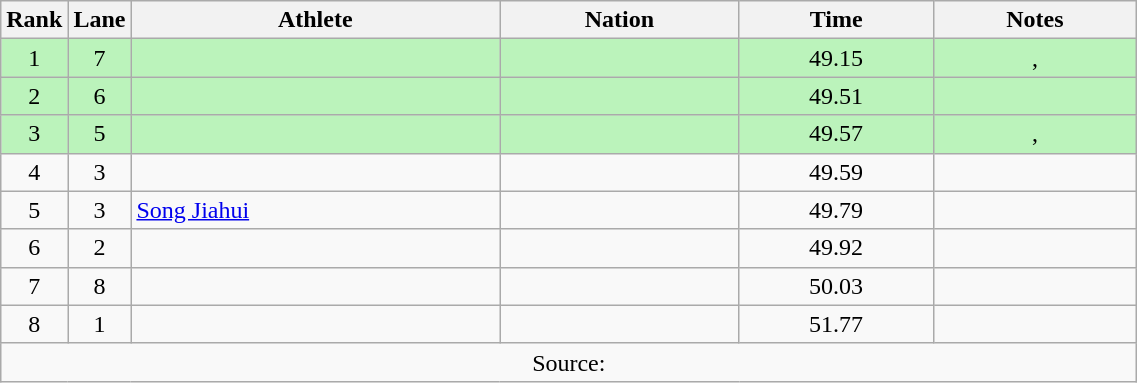<table class="wikitable sortable" style="text-align:center;width: 60%;">
<tr>
<th scope="col" style="width: 10px;">Rank</th>
<th scope="col" style="width: 10px;">Lane</th>
<th scope="col">Athlete</th>
<th scope="col">Nation</th>
<th scope="col">Time</th>
<th scope="col">Notes</th>
</tr>
<tr bgcolor=bbf3bb>
<td>1</td>
<td>7</td>
<td align=left></td>
<td align=left></td>
<td>49.15</td>
<td>, </td>
</tr>
<tr bgcolor=bbf3bb>
<td>2</td>
<td>6</td>
<td align=left></td>
<td align=left></td>
<td>49.51</td>
<td></td>
</tr>
<tr bgcolor=bbf3bb>
<td>3</td>
<td>5</td>
<td align=left></td>
<td align=left></td>
<td>49.57</td>
<td>, </td>
</tr>
<tr>
<td>4</td>
<td>3</td>
<td align=left></td>
<td align=left></td>
<td>49.59</td>
<td></td>
</tr>
<tr>
<td>5</td>
<td>3</td>
<td align=left><a href='#'>Song Jiahui</a></td>
<td align=left></td>
<td>49.79</td>
<td></td>
</tr>
<tr>
<td>6</td>
<td>2</td>
<td align=left></td>
<td align=left></td>
<td>49.92</td>
<td></td>
</tr>
<tr>
<td>7</td>
<td>8</td>
<td align=left></td>
<td align=left></td>
<td>50.03</td>
<td></td>
</tr>
<tr>
<td>8</td>
<td>1</td>
<td align=left></td>
<td align=left></td>
<td>51.77</td>
<td></td>
</tr>
<tr class="sortbottom">
<td colspan="6">Source:</td>
</tr>
</table>
